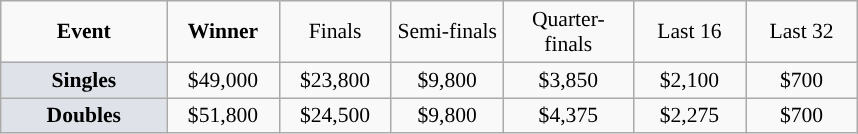<table class=wikitable style="font-size:90%;text-align:center">
<tr>
<td style="width:104px;"><strong>Event</strong></td>
<td style="width:68px;"><strong>Winner</strong></td>
<td style="width:68px;">Finals</td>
<td style="width:68px;">Semi-finals</td>
<td style="width:80px;">Quarter-finals</td>
<td style="width:68px;">Last 16</td>
<td style="width:68px;">Last 32</td>
</tr>
<tr>
<td style="background:#dfe2e9;"><strong>Singles</strong></td>
<td>$49,000</td>
<td>$23,800</td>
<td>$9,800</td>
<td>$3,850</td>
<td>$2,100</td>
<td>$700</td>
</tr>
<tr>
<td style="background:#dfe2e9;"><strong>Doubles</strong></td>
<td>$51,800</td>
<td>$24,500</td>
<td>$9,800</td>
<td>$4,375</td>
<td>$2,275</td>
<td>$700</td>
</tr>
</table>
